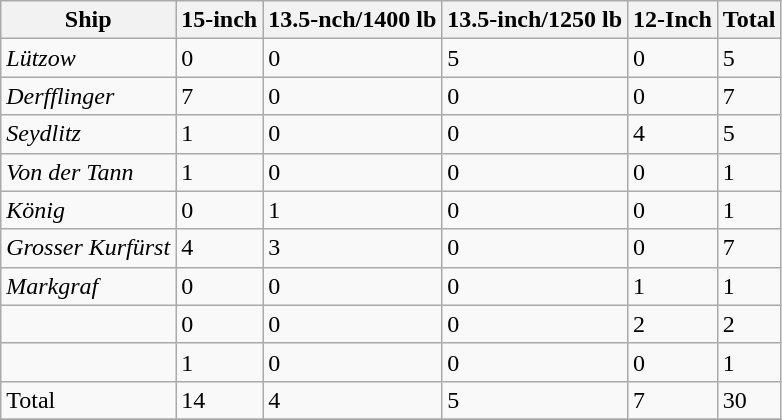<table class="wikitable">
<tr>
<th>Ship</th>
<th>15-inch</th>
<th>13.5-nch/1400 lb</th>
<th>13.5-inch/1250 lb</th>
<th>12-Inch</th>
<th>Total</th>
</tr>
<tr>
<td><em>Lützow</em></td>
<td>0</td>
<td>0</td>
<td>5</td>
<td>0</td>
<td>5</td>
</tr>
<tr>
<td><em>Derfflinger</em></td>
<td>7</td>
<td>0</td>
<td>0</td>
<td>0</td>
<td>7</td>
</tr>
<tr>
<td><em>Seydlitz</em></td>
<td>1</td>
<td>0</td>
<td>0</td>
<td>4</td>
<td>5</td>
</tr>
<tr>
<td><em>Von der Tann</em></td>
<td>1</td>
<td>0</td>
<td>0</td>
<td>0</td>
<td>1</td>
</tr>
<tr>
<td><em>König</em></td>
<td>0</td>
<td>1</td>
<td>0</td>
<td>0</td>
<td>1</td>
</tr>
<tr>
<td><em>Grosser Kurfürst</em></td>
<td>4</td>
<td>3</td>
<td>0</td>
<td>0</td>
<td>7</td>
</tr>
<tr>
<td><em>Markgraf</em></td>
<td>0</td>
<td>0</td>
<td>0</td>
<td>1</td>
<td>1</td>
</tr>
<tr>
<td></td>
<td>0</td>
<td>0</td>
<td>0</td>
<td>2</td>
<td>2</td>
</tr>
<tr>
<td></td>
<td>1</td>
<td>0</td>
<td>0</td>
<td>0</td>
<td>1</td>
</tr>
<tr>
<td>Total</td>
<td>14</td>
<td>4</td>
<td>5</td>
<td>7</td>
<td>30</td>
</tr>
<tr>
</tr>
</table>
